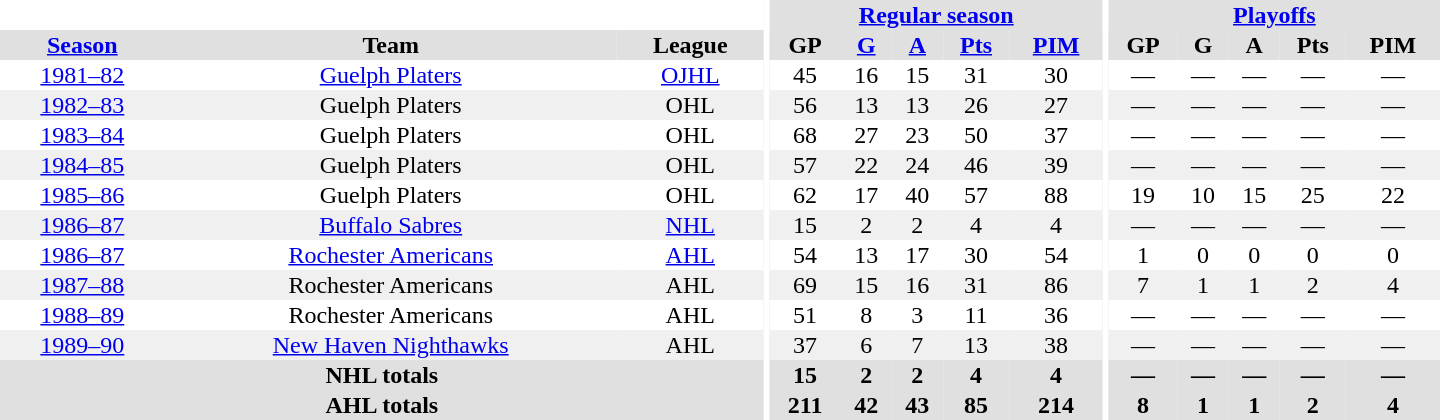<table border="0" cellpadding="1" cellspacing="0" style="text-align:center; width:60em">
<tr bgcolor="#e0e0e0">
<th colspan="3" bgcolor="#ffffff"></th>
<th rowspan="99" bgcolor="#ffffff"></th>
<th colspan="5"><a href='#'>Regular season</a></th>
<th rowspan="99" bgcolor="#ffffff"></th>
<th colspan="5"><a href='#'>Playoffs</a></th>
</tr>
<tr bgcolor="#e0e0e0">
<th><a href='#'>Season</a></th>
<th>Team</th>
<th>League</th>
<th>GP</th>
<th><a href='#'>G</a></th>
<th><a href='#'>A</a></th>
<th><a href='#'>Pts</a></th>
<th><a href='#'>PIM</a></th>
<th>GP</th>
<th>G</th>
<th>A</th>
<th>Pts</th>
<th>PIM</th>
</tr>
<tr>
<td><a href='#'>1981–82</a></td>
<td><a href='#'>Guelph Platers</a></td>
<td><a href='#'>OJHL</a></td>
<td>45</td>
<td>16</td>
<td>15</td>
<td>31</td>
<td>30</td>
<td>—</td>
<td>—</td>
<td>—</td>
<td>—</td>
<td>—</td>
</tr>
<tr bgcolor="#f0f0f0">
<td><a href='#'>1982–83</a></td>
<td>Guelph Platers</td>
<td>OHL</td>
<td>56</td>
<td>13</td>
<td>13</td>
<td>26</td>
<td>27</td>
<td>—</td>
<td>—</td>
<td>—</td>
<td>—</td>
<td>—</td>
</tr>
<tr>
<td><a href='#'>1983–84</a></td>
<td>Guelph Platers</td>
<td>OHL</td>
<td>68</td>
<td>27</td>
<td>23</td>
<td>50</td>
<td>37</td>
<td>—</td>
<td>—</td>
<td>—</td>
<td>—</td>
<td>—</td>
</tr>
<tr bgcolor="#f0f0f0">
<td><a href='#'>1984–85</a></td>
<td>Guelph Platers</td>
<td>OHL</td>
<td>57</td>
<td>22</td>
<td>24</td>
<td>46</td>
<td>39</td>
<td>—</td>
<td>—</td>
<td>—</td>
<td>—</td>
<td>—</td>
</tr>
<tr>
<td><a href='#'>1985–86</a></td>
<td>Guelph Platers</td>
<td>OHL</td>
<td>62</td>
<td>17</td>
<td>40</td>
<td>57</td>
<td>88</td>
<td>19</td>
<td>10</td>
<td>15</td>
<td>25</td>
<td>22</td>
</tr>
<tr bgcolor="#f0f0f0">
<td><a href='#'>1986–87</a></td>
<td><a href='#'>Buffalo Sabres</a></td>
<td><a href='#'>NHL</a></td>
<td>15</td>
<td>2</td>
<td>2</td>
<td>4</td>
<td>4</td>
<td>—</td>
<td>—</td>
<td>—</td>
<td>—</td>
<td>—</td>
</tr>
<tr>
<td><a href='#'>1986–87</a></td>
<td><a href='#'>Rochester Americans</a></td>
<td><a href='#'>AHL</a></td>
<td>54</td>
<td>13</td>
<td>17</td>
<td>30</td>
<td>54</td>
<td>1</td>
<td>0</td>
<td>0</td>
<td>0</td>
<td>0</td>
</tr>
<tr bgcolor="#f0f0f0">
<td><a href='#'>1987–88</a></td>
<td>Rochester Americans</td>
<td>AHL</td>
<td>69</td>
<td>15</td>
<td>16</td>
<td>31</td>
<td>86</td>
<td>7</td>
<td>1</td>
<td>1</td>
<td>2</td>
<td>4</td>
</tr>
<tr>
<td><a href='#'>1988–89</a></td>
<td>Rochester Americans</td>
<td>AHL</td>
<td>51</td>
<td>8</td>
<td>3</td>
<td>11</td>
<td>36</td>
<td>—</td>
<td>—</td>
<td>—</td>
<td>—</td>
<td>—</td>
</tr>
<tr bgcolor="#f0f0f0">
<td><a href='#'>1989–90</a></td>
<td><a href='#'>New Haven Nighthawks</a></td>
<td>AHL</td>
<td>37</td>
<td>6</td>
<td>7</td>
<td>13</td>
<td>38</td>
<td>—</td>
<td>—</td>
<td>—</td>
<td>—</td>
<td>—</td>
</tr>
<tr>
</tr>
<tr ALIGN="center" bgcolor="#e0e0e0">
<th colspan="3">NHL totals</th>
<th ALIGN="center">15</th>
<th ALIGN="center">2</th>
<th ALIGN="center">2</th>
<th ALIGN="center">4</th>
<th ALIGN="center">4</th>
<th ALIGN="center">—</th>
<th ALIGN="center">—</th>
<th ALIGN="center">—</th>
<th ALIGN="center">—</th>
<th ALIGN="center">—</th>
</tr>
<tr>
</tr>
<tr ALIGN="center" bgcolor="#e0e0e0">
<th colspan="3">AHL totals</th>
<th ALIGN="center">211</th>
<th ALIGN="center">42</th>
<th ALIGN="center">43</th>
<th ALIGN="center">85</th>
<th ALIGN="center">214</th>
<th ALIGN="center">8</th>
<th ALIGN="center">1</th>
<th ALIGN="center">1</th>
<th ALIGN="center">2</th>
<th ALIGN="center">4</th>
</tr>
</table>
